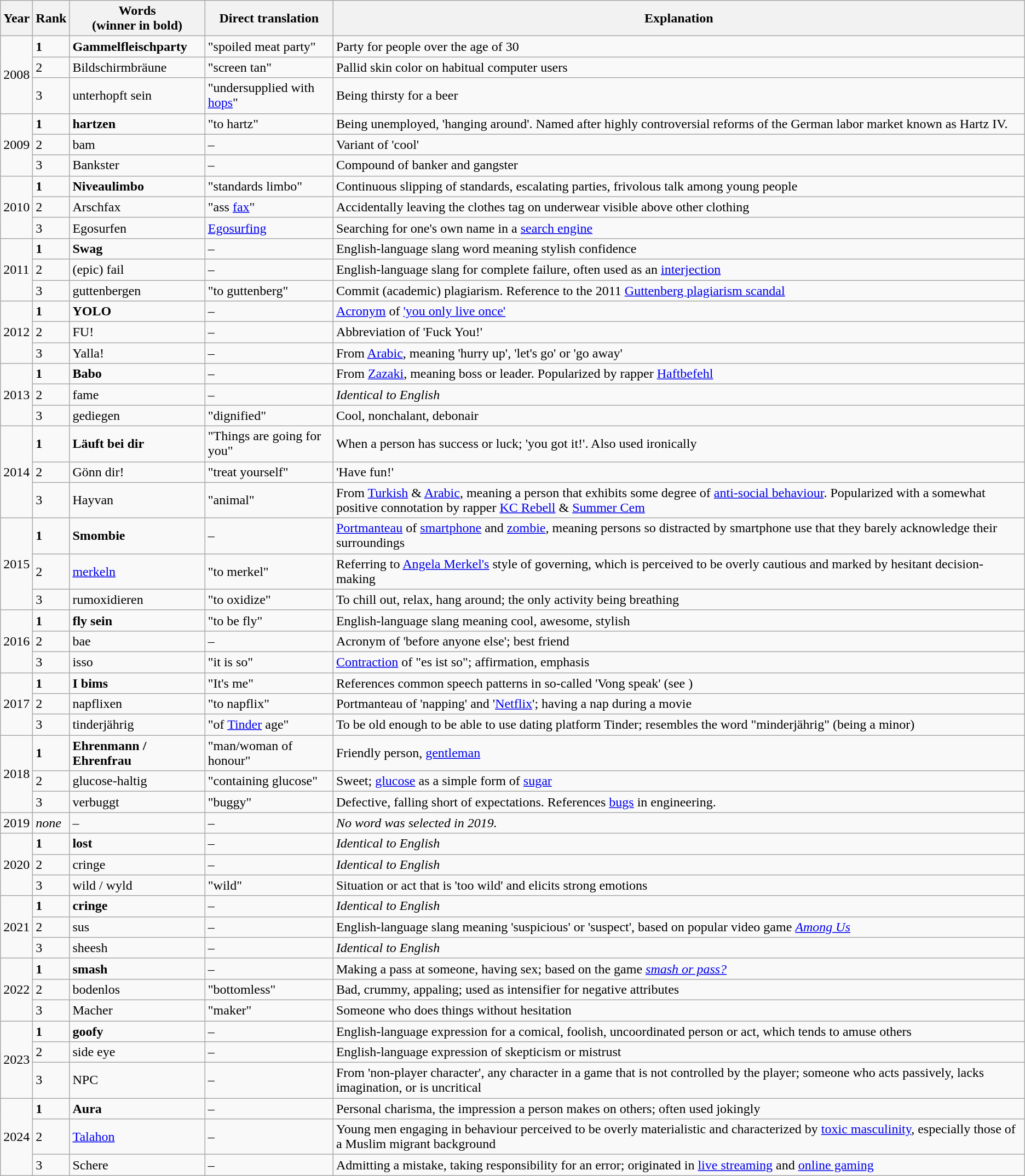<table class="wikitable">
<tr>
<th>Year</th>
<th>Rank</th>
<th>Words<br>(winner in bold)</th>
<th>Direct translation</th>
<th>Explanation</th>
</tr>
<tr class="hintergrundfarbe9">
<td rowspan="3">2008</td>
<td><strong>1</strong></td>
<td><strong>Gammelfleischparty</strong></td>
<td>"spoiled meat party"</td>
<td>Party for people over the age of 30</td>
</tr>
<tr>
<td>2</td>
<td>Bildschirmbräune</td>
<td>"screen tan"</td>
<td>Pallid skin color on habitual computer users</td>
</tr>
<tr>
<td>3</td>
<td>unterhopft sein</td>
<td>"undersupplied with <a href='#'>hops</a>"</td>
<td>Being thirsty for a beer</td>
</tr>
<tr class="hintergrundfarbe9">
<td rowspan="3">2009</td>
<td><strong>1</strong></td>
<td><strong>hartzen</strong></td>
<td>"to hartz"</td>
<td>Being unemployed, 'hanging around'. Named after highly controversial reforms of the German labor market known as Hartz IV.</td>
</tr>
<tr>
<td>2</td>
<td>bam</td>
<td>–</td>
<td>Variant of 'cool'</td>
</tr>
<tr>
<td>3</td>
<td>Bankster</td>
<td>–</td>
<td>Compound of banker and gangster</td>
</tr>
<tr class="hintergrundfarbe9">
<td rowspan="3">2010</td>
<td><strong>1</strong></td>
<td><strong>Niveaulimbo</strong></td>
<td>"standards limbo"</td>
<td>Continuous slipping of standards, escalating parties, frivolous talk among young people</td>
</tr>
<tr>
<td>2</td>
<td>Arschfax</td>
<td>"ass <a href='#'>fax</a>"</td>
<td>Accidentally leaving the clothes tag on underwear visible above other clothing</td>
</tr>
<tr>
<td>3</td>
<td>Egosurfen</td>
<td><a href='#'>Egosurfing</a></td>
<td>Searching for one's own name in a <a href='#'>search engine</a></td>
</tr>
<tr class="hintergrundfarbe9">
<td rowspan="3">2011</td>
<td><strong>1</strong></td>
<td><strong>Swag</strong></td>
<td>–</td>
<td>English-language slang word meaning stylish confidence</td>
</tr>
<tr>
<td>2</td>
<td>(epic) fail</td>
<td>–</td>
<td>English-language slang for complete failure, often used as an <a href='#'>interjection</a></td>
</tr>
<tr>
<td>3</td>
<td>guttenbergen</td>
<td>"to guttenberg"</td>
<td>Commit (academic) plagiarism. Reference to the 2011 <a href='#'>Guttenberg plagiarism scandal</a></td>
</tr>
<tr class="hintergrundfarbe9">
<td rowspan="3">2012</td>
<td><strong>1</strong></td>
<td><strong>YOLO</strong></td>
<td>–</td>
<td><a href='#'>Acronym</a> of <a href='#'>'you only live once'</a></td>
</tr>
<tr>
<td>2</td>
<td>FU!</td>
<td>–</td>
<td>Abbreviation of 'Fuck You!'</td>
</tr>
<tr>
<td>3</td>
<td>Yalla!</td>
<td>–</td>
<td>From <a href='#'>Arabic</a>, meaning 'hurry up', 'let's go' or 'go away'</td>
</tr>
<tr class="hintergrundfarbe9">
<td rowspan="3">2013</td>
<td><strong>1</strong></td>
<td><strong>Babo</strong></td>
<td>–</td>
<td>From <a href='#'>Zazaki</a>, meaning boss or leader. Popularized by rapper <a href='#'>Haftbefehl</a></td>
</tr>
<tr>
<td>2</td>
<td>fame</td>
<td>–</td>
<td><em>Identical to English</em></td>
</tr>
<tr>
<td>3</td>
<td>gediegen</td>
<td>"dignified"</td>
<td>Cool, nonchalant, debonair</td>
</tr>
<tr class="hintergrundfarbe9">
<td rowspan="3">2014</td>
<td><strong>1</strong></td>
<td><strong>Läuft bei dir</strong></td>
<td>"Things are going for you"</td>
<td>When a person has success or luck; 'you got it!'. Also used ironically</td>
</tr>
<tr>
<td>2</td>
<td>Gönn dir!</td>
<td>"treat yourself"</td>
<td>'Have fun!'</td>
</tr>
<tr>
<td>3</td>
<td>Hayvan</td>
<td>"animal"</td>
<td>From <a href='#'>Turkish</a> & <a href='#'>Arabic</a>, meaning a person that exhibits some degree of <a href='#'>anti-social behaviour</a>. Popularized with a somewhat positive connotation by rapper <a href='#'>KC Rebell</a> & <a href='#'>Summer Cem</a></td>
</tr>
<tr class="hintergrundfarbe9">
<td rowspan="3">2015</td>
<td><strong>1</strong></td>
<td><strong>Smombie</strong></td>
<td>–</td>
<td><a href='#'>Portmanteau</a> of <a href='#'>smartphone</a> and <a href='#'>zombie</a>, meaning persons so distracted by smartphone use that they barely acknowledge their surroundings</td>
</tr>
<tr>
<td>2</td>
<td><a href='#'>merkeln</a></td>
<td>"to merkel"</td>
<td>Referring to <a href='#'>Angela Merkel's</a> style of governing, which is perceived to be overly cautious and marked by hesitant decision-making</td>
</tr>
<tr>
<td>3</td>
<td>rumoxidieren</td>
<td>"to oxidize"</td>
<td>To chill out, relax, hang around; the only activity being breathing</td>
</tr>
<tr class="hintergrundfarbe9">
<td rowspan="3">2016</td>
<td><strong>1</strong></td>
<td><strong>fly sein</strong></td>
<td>"to be fly"</td>
<td>English-language slang meaning cool, awesome, stylish</td>
</tr>
<tr>
<td>2</td>
<td>bae</td>
<td>–</td>
<td>Acronym of 'before anyone else'; best friend</td>
</tr>
<tr>
<td>3</td>
<td>isso</td>
<td>"it is so"</td>
<td><a href='#'>Contraction</a> of "es ist so"; affirmation, emphasis</td>
</tr>
<tr class="hintergrundfarbe9">
<td rowspan="3">2017</td>
<td><strong>1</strong></td>
<td><strong>I bims</strong></td>
<td>"It's me"</td>
<td>References common speech patterns in so-called 'Vong speak' (see )</td>
</tr>
<tr>
<td>2</td>
<td>napflixen</td>
<td>"to napflix"</td>
<td>Portmanteau of 'napping' and '<a href='#'>Netflix</a>'; having a nap during a movie</td>
</tr>
<tr>
<td>3</td>
<td>tinderjährig</td>
<td>"of <a href='#'>Tinder</a> age"</td>
<td>To be old enough to be able to use dating platform Tinder; resembles the word "minderjährig" (being a minor)</td>
</tr>
<tr class="hintergrundfarbe9">
<td rowspan="3">2018</td>
<td><strong>1</strong></td>
<td><strong>Ehrenmann / Ehrenfrau</strong></td>
<td>"man/woman of honour"</td>
<td>Friendly person, <a href='#'>gentleman</a></td>
</tr>
<tr>
<td>2</td>
<td>glucose-haltig</td>
<td>"containing glucose"</td>
<td>Sweet; <a href='#'>glucose</a> as a simple form of <a href='#'>sugar</a></td>
</tr>
<tr>
<td>3</td>
<td>verbuggt</td>
<td>"buggy"</td>
<td>Defective, falling short of expectations. References <a href='#'>bugs</a> in engineering.</td>
</tr>
<tr class="hintergrundfarbe5">
<td>2019</td>
<td><em>none</em></td>
<td>–</td>
<td>–</td>
<td><em>No word was selected in 2019.</em></td>
</tr>
<tr class="hintergrundfarbe9">
<td rowspan="3">2020</td>
<td><strong>1</strong></td>
<td><strong>lost</strong></td>
<td>–</td>
<td><em>Identical to English</em></td>
</tr>
<tr>
<td>2</td>
<td>cringe</td>
<td>–</td>
<td><em>Identical to English</em></td>
</tr>
<tr>
<td>3</td>
<td>wild / wyld</td>
<td>"wild"</td>
<td>Situation or act that is 'too wild' and elicits strong emotions</td>
</tr>
<tr>
<td rowspan="3">2021</td>
<td><strong>1</strong></td>
<td><strong>cringe</strong></td>
<td>–</td>
<td><em>Identical to English</em></td>
</tr>
<tr>
<td>2</td>
<td>sus</td>
<td>–</td>
<td>English-language slang meaning 'suspicious' or 'suspect', based on popular video game <em><a href='#'>Among Us</a></em></td>
</tr>
<tr>
<td>3</td>
<td>sheesh</td>
<td>–</td>
<td><em>Identical to English</em></td>
</tr>
<tr>
<td rowspan="3">2022</td>
<td><strong>1</strong></td>
<td><strong>smash</strong></td>
<td>–</td>
<td>Making a pass at someone, having sex; based on the game <em><a href='#'>smash or pass?</a></em></td>
</tr>
<tr>
<td>2</td>
<td>bodenlos</td>
<td>"bottomless"</td>
<td>Bad, crummy, appaling; used as intensifier for negative attributes</td>
</tr>
<tr>
<td>3</td>
<td>Macher</td>
<td>"maker"</td>
<td>Someone who does things without hesitation</td>
</tr>
<tr>
<td rowspan="3">2023</td>
<td><strong>1</strong></td>
<td><strong>goofy</strong></td>
<td>–</td>
<td>English-language expression for a comical, foolish, uncoordinated person or act, which tends to amuse others</td>
</tr>
<tr>
<td>2</td>
<td>side eye</td>
<td>–</td>
<td>English-language expression of skepticism or mistrust</td>
</tr>
<tr>
<td>3</td>
<td>NPC</td>
<td>–</td>
<td>From 'non-player character', any character in a game that is not controlled by the player; someone who acts passively, lacks imagination, or is uncritical</td>
</tr>
<tr>
<td rowspan="3">2024</td>
<td><strong>1</strong></td>
<td><strong>Aura</strong></td>
<td>–</td>
<td>Personal charisma, the impression a person makes on others; often used jokingly</td>
</tr>
<tr>
<td>2</td>
<td><a href='#'>Talahon</a></td>
<td>–</td>
<td>Young men engaging in behaviour perceived to be overly materialistic and characterized by <a href='#'>toxic masculinity</a>, especially those of a Muslim migrant background</td>
</tr>
<tr>
<td>3</td>
<td>Schere</td>
<td>–</td>
<td>Admitting a mistake, taking responsibility for an error; originated in <a href='#'>live streaming</a> and <a href='#'>online gaming</a></td>
</tr>
</table>
